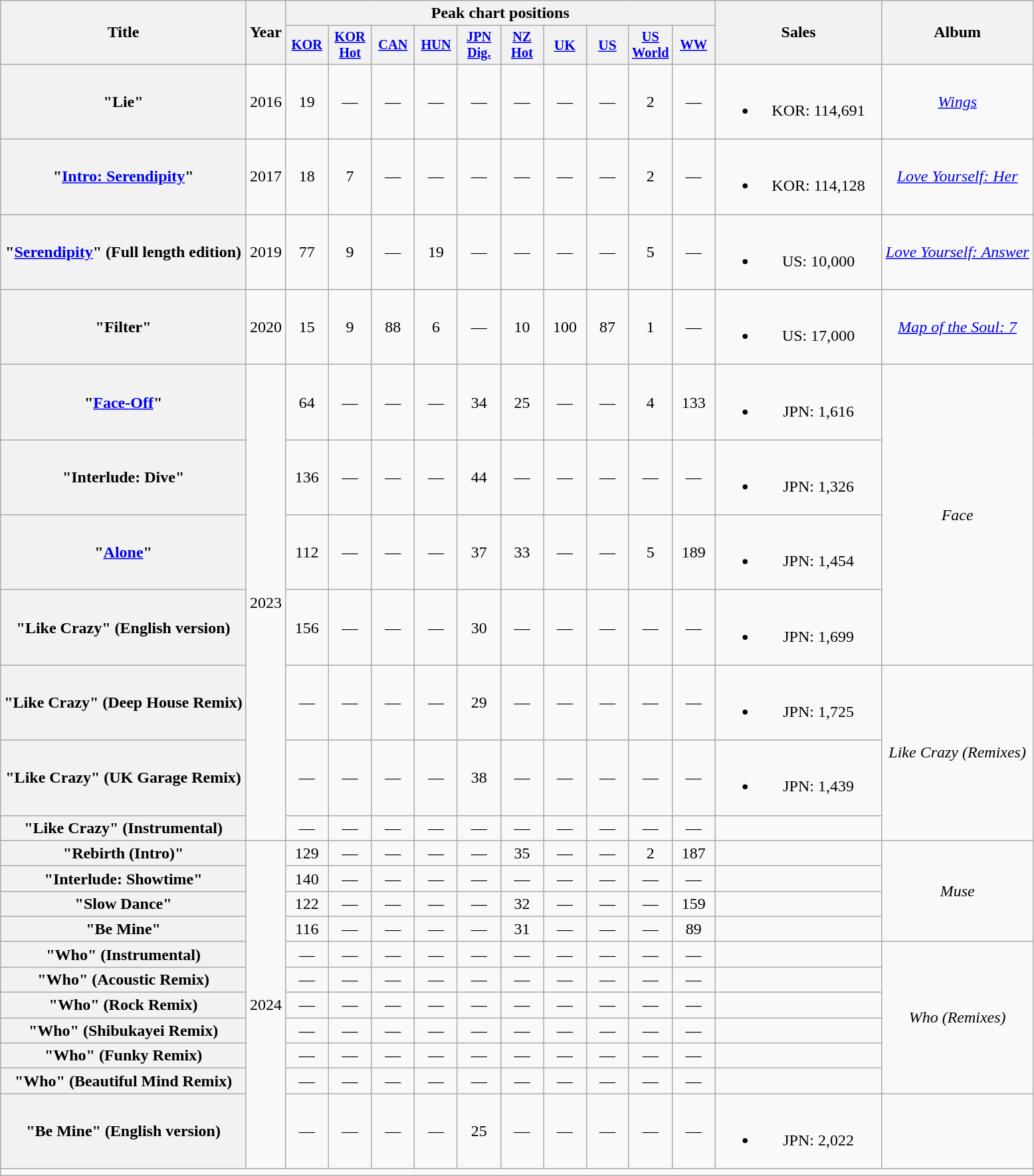<table class="wikitable plainrowheaders" style="text-align:center;">
<tr>
<th scope="col" rowspan="2">Title</th>
<th scope="col" rowspan="2">Year</th>
<th scope="col" colspan="10">Peak chart positions</th>
<th scope="col" rowspan="2" style="width:10em;">Sales</th>
<th scope="col" rowspan="2">Album</th>
</tr>
<tr>
<th scope="col" style="width:2.7em;font-size:85%;"><a href='#'>KOR</a><br></th>
<th scope="col" style="width:2.7em;font-size:85%;"><a href='#'>KOR<br>Hot</a><br></th>
<th scope="col" style="width:2.7em;font-size:85%;"><a href='#'>CAN</a><br></th>
<th scope="col" style="width:2.7em;font-size:85%;"><a href='#'>HUN</a><br></th>
<th scope="col" style="width:2.7em;font-size:85%;"><a href='#'>JPN<br>Dig.</a><br></th>
<th scope="col" style="width:2.7em;font-size:85%;"><a href='#'>NZ<br>Hot</a><br></th>
<th scope="col" style="width:2.5em;font-size:90%;"><a href='#'>UK</a><br></th>
<th scope="col" style="width:2.5em;font-size:90%;"><a href='#'>US</a><br></th>
<th scope="col" style="width:2.7em;font-size:85%;"><a href='#'>US<br>World</a><br></th>
<th scope="col" style="width:2.7em;font-size:85%;"><a href='#'>WW</a><br></th>
</tr>
<tr>
<th scope="row">"Lie"</th>
<td>2016</td>
<td>19</td>
<td>—</td>
<td>—</td>
<td>—</td>
<td>—</td>
<td>—</td>
<td>—</td>
<td>—</td>
<td>2</td>
<td>—</td>
<td><br><ul><li>KOR: 114,691</li></ul></td>
<td><em><a href='#'>Wings</a></em></td>
</tr>
<tr>
<th scope="row">"<a href='#'>Intro: Serendipity</a>"</th>
<td>2017</td>
<td>18</td>
<td>7</td>
<td>—</td>
<td>—</td>
<td>—</td>
<td>—</td>
<td>—</td>
<td>—</td>
<td>2</td>
<td>—</td>
<td><br><ul><li>KOR: 114,128</li></ul></td>
<td><em><a href='#'>Love Yourself: Her</a></em></td>
</tr>
<tr>
<th scope="row">"<a href='#'>Serendipity</a>" (Full length edition)</th>
<td>2019</td>
<td>77</td>
<td>9</td>
<td>—</td>
<td>19</td>
<td>—</td>
<td>—</td>
<td>—</td>
<td>—</td>
<td>5</td>
<td>—</td>
<td><br><ul><li>US: 10,000</li></ul></td>
<td><em><a href='#'>Love Yourself: Answer</a></em></td>
</tr>
<tr>
<th scope="row">"Filter"</th>
<td>2020</td>
<td>15</td>
<td>9</td>
<td>88</td>
<td>6</td>
<td>—</td>
<td>10</td>
<td>100</td>
<td>87</td>
<td>1</td>
<td>—</td>
<td><br><ul><li>US: 17,000</li></ul></td>
<td><em><a href='#'>Map of the Soul: 7</a></em></td>
</tr>
<tr>
<th scope="row">"<a href='#'>Face-Off</a>"</th>
<td rowspan="7">2023</td>
<td>64</td>
<td>—</td>
<td>—</td>
<td>—</td>
<td>34</td>
<td>25</td>
<td>—</td>
<td>—</td>
<td>4</td>
<td>133</td>
<td><br><ul><li>JPN: 1,616</li></ul></td>
<td rowspan="4"><em>Face</em></td>
</tr>
<tr>
<th scope="row">"Interlude: Dive"</th>
<td>136</td>
<td>—</td>
<td>—</td>
<td>—</td>
<td>44</td>
<td>—</td>
<td>—</td>
<td>—</td>
<td>—</td>
<td>—</td>
<td><br><ul><li>JPN: 1,326</li></ul></td>
</tr>
<tr>
<th scope="row">"<a href='#'>Alone</a>"</th>
<td>112</td>
<td>—</td>
<td>—</td>
<td>—</td>
<td>37</td>
<td>33</td>
<td>—</td>
<td>—</td>
<td>5</td>
<td>189</td>
<td><br><ul><li>JPN: 1,454</li></ul></td>
</tr>
<tr>
<th scope="row">"Like Crazy" (English version)</th>
<td>156</td>
<td>—</td>
<td>—</td>
<td>—</td>
<td>30</td>
<td>—</td>
<td>—</td>
<td>—</td>
<td>—</td>
<td>—</td>
<td><br><ul><li>JPN: 1,699</li></ul></td>
</tr>
<tr>
<th scope="row">"Like Crazy" (Deep House Remix)</th>
<td>—</td>
<td>—</td>
<td>—</td>
<td>—</td>
<td>29</td>
<td>—</td>
<td>—</td>
<td>—</td>
<td>—</td>
<td>—</td>
<td><br><ul><li>JPN: 1,725</li></ul></td>
<td rowspan="3"><em>Like Crazy (Remixes)</em></td>
</tr>
<tr>
<th scope="row">"Like Crazy" (UK Garage Remix)</th>
<td>—</td>
<td>—</td>
<td>—</td>
<td>—</td>
<td>38</td>
<td>—</td>
<td>—</td>
<td>—</td>
<td>—</td>
<td>—</td>
<td><br><ul><li>JPN: 1,439</li></ul></td>
</tr>
<tr>
<th scope="row">"Like Crazy" (Instrumental)</th>
<td>—</td>
<td>—</td>
<td>—</td>
<td>—</td>
<td>—</td>
<td>—</td>
<td>—</td>
<td>—</td>
<td>—</td>
<td>—</td>
<td></td>
</tr>
<tr>
<th scope="row">"Rebirth (Intro)"</th>
<td rowspan="11">2024</td>
<td>129</td>
<td>—</td>
<td>—</td>
<td>—</td>
<td>—</td>
<td>35</td>
<td>—</td>
<td>—</td>
<td>2</td>
<td>187</td>
<td></td>
<td rowspan="4"><em>Muse</em></td>
</tr>
<tr>
<th scope="row">"Interlude: Showtime"</th>
<td>140</td>
<td>—</td>
<td>—</td>
<td>—</td>
<td>—</td>
<td>—</td>
<td>—</td>
<td>—</td>
<td>—</td>
<td>—</td>
<td></td>
</tr>
<tr>
<th scope="row">"Slow Dance"<br></th>
<td>122</td>
<td>—</td>
<td>—</td>
<td>—</td>
<td>—</td>
<td>32</td>
<td>—</td>
<td>—</td>
<td>—</td>
<td>159</td>
<td></td>
</tr>
<tr>
<th scope="row">"Be Mine"</th>
<td>116</td>
<td>—</td>
<td>—</td>
<td>—</td>
<td>—</td>
<td>31</td>
<td>—</td>
<td>—</td>
<td>—</td>
<td>89</td>
<td></td>
</tr>
<tr>
<th scope="row">"Who" (Instrumental)</th>
<td>—</td>
<td>—</td>
<td>—</td>
<td>—</td>
<td>—</td>
<td>—</td>
<td>—</td>
<td>—</td>
<td>—</td>
<td>—</td>
<td></td>
<td rowspan="6"><em>Who (Remixes)</em></td>
</tr>
<tr>
<th scope="row">"Who" (Acoustic Remix)</th>
<td>—</td>
<td>—</td>
<td>—</td>
<td>—</td>
<td>—</td>
<td>—</td>
<td>—</td>
<td>—</td>
<td>—</td>
<td>—</td>
<td></td>
</tr>
<tr>
<th scope="row">"Who" (Rock Remix)</th>
<td>—</td>
<td>—</td>
<td>—</td>
<td>—</td>
<td>—</td>
<td>—</td>
<td>—</td>
<td>—</td>
<td>—</td>
<td>—</td>
<td></td>
</tr>
<tr>
<th scope="row">"Who" (Shibukayei Remix)</th>
<td>—</td>
<td>—</td>
<td>—</td>
<td>—</td>
<td>—</td>
<td>—</td>
<td>—</td>
<td>—</td>
<td>—</td>
<td>—</td>
<td></td>
</tr>
<tr>
<th scope="row">"Who" (Funky Remix)</th>
<td>—</td>
<td>—</td>
<td>—</td>
<td>—</td>
<td>—</td>
<td>—</td>
<td>—</td>
<td>—</td>
<td>—</td>
<td>—</td>
<td></td>
</tr>
<tr>
<th scope="row">"Who" (Beautiful Mind Remix)</th>
<td>—</td>
<td>—</td>
<td>—</td>
<td>—</td>
<td>—</td>
<td>—</td>
<td>—</td>
<td>—</td>
<td>—</td>
<td>—</td>
<td></td>
</tr>
<tr>
<th scope="row">"Be Mine" (English version)</th>
<td>—</td>
<td>—</td>
<td>—</td>
<td>—</td>
<td>25</td>
<td>—</td>
<td>—</td>
<td>—</td>
<td>—</td>
<td>—</td>
<td><br><ul><li>JPN: 2,022</li></ul></td>
<td></td>
</tr>
<tr>
<td colspan="14"></td>
</tr>
</table>
